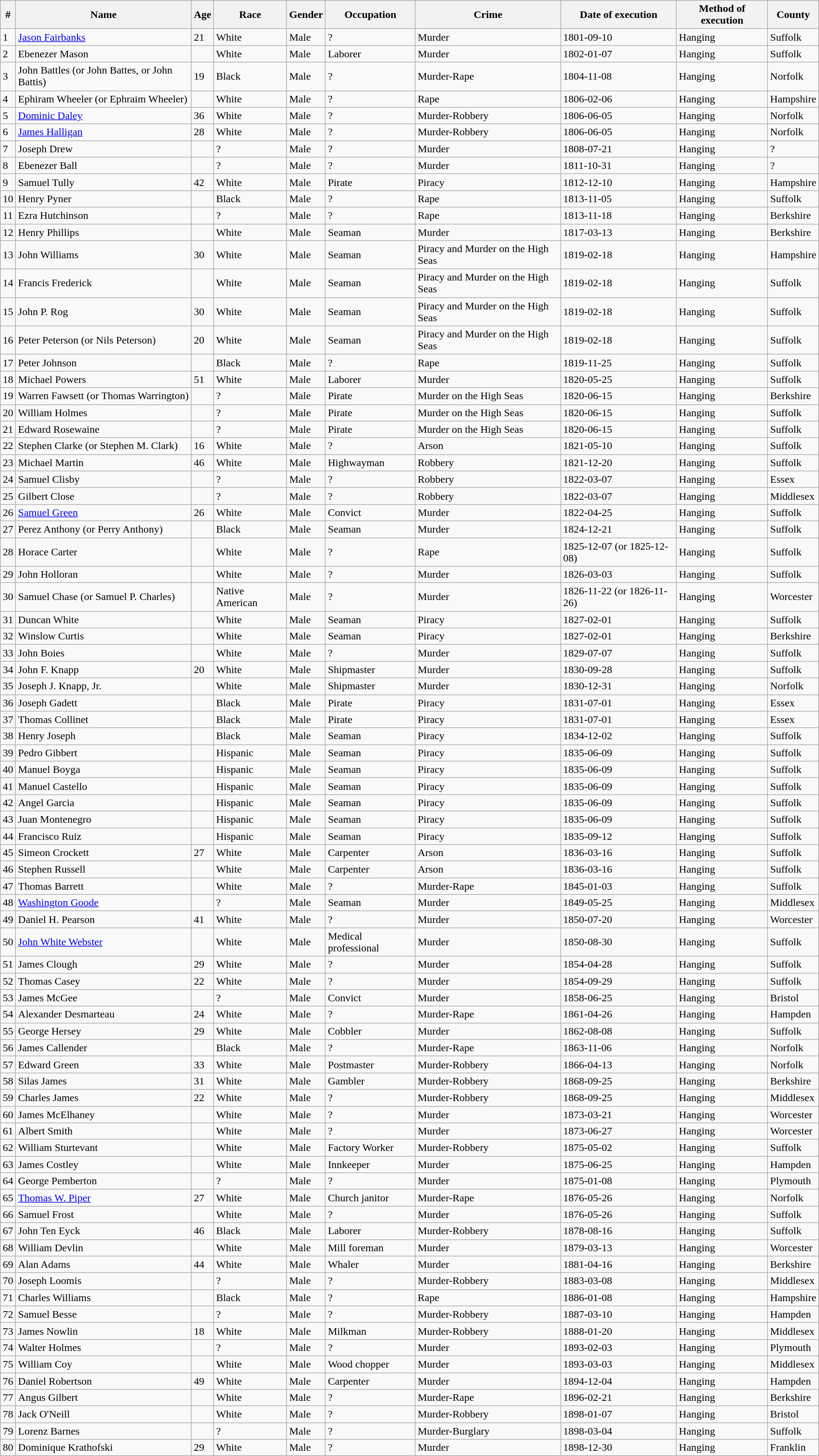<table class="wikitable sortable mw-collapsible">
<tr>
<th>#</th>
<th>Name</th>
<th>Age</th>
<th>Race</th>
<th>Gender</th>
<th>Occupation</th>
<th>Crime</th>
<th>Date of execution</th>
<th>Method of execution</th>
<th>County</th>
</tr>
<tr>
<td>1</td>
<td><a href='#'>Jason Fairbanks</a></td>
<td>21</td>
<td>White</td>
<td>Male</td>
<td>?</td>
<td>Murder</td>
<td>1801-09-10</td>
<td>Hanging</td>
<td>Suffolk</td>
</tr>
<tr>
<td>2</td>
<td>Ebenezer Mason</td>
<td></td>
<td>White</td>
<td>Male</td>
<td>Laborer</td>
<td>Murder</td>
<td>1802-01-07</td>
<td>Hanging</td>
<td>Suffolk</td>
</tr>
<tr>
<td>3</td>
<td>John Battles (or John Battes, or John Battis)</td>
<td>19</td>
<td>Black</td>
<td>Male</td>
<td>?</td>
<td>Murder-Rape</td>
<td>1804-11-08</td>
<td>Hanging</td>
<td>Norfolk</td>
</tr>
<tr>
<td>4</td>
<td>Ephiram Wheeler (or Ephraim Wheeler)</td>
<td></td>
<td>White</td>
<td>Male</td>
<td>?</td>
<td>Rape</td>
<td>1806-02-06</td>
<td>Hanging</td>
<td>Hampshire</td>
</tr>
<tr>
<td>5</td>
<td><a href='#'>Dominic Daley</a></td>
<td>36</td>
<td>White</td>
<td>Male</td>
<td>?</td>
<td>Murder-Robbery</td>
<td>1806-06-05</td>
<td>Hanging</td>
<td>Norfolk</td>
</tr>
<tr>
<td>6</td>
<td><a href='#'>James Halligan</a></td>
<td>28</td>
<td>White</td>
<td>Male</td>
<td>?</td>
<td>Murder-Robbery</td>
<td>1806-06-05</td>
<td>Hanging</td>
<td>Norfolk</td>
</tr>
<tr>
<td>7</td>
<td>Joseph Drew</td>
<td></td>
<td>?</td>
<td>Male</td>
<td>?</td>
<td>Murder</td>
<td>1808-07-21</td>
<td>Hanging</td>
<td>?</td>
</tr>
<tr>
<td>8</td>
<td>Ebenezer Ball</td>
<td></td>
<td>?</td>
<td>Male</td>
<td>?</td>
<td>Murder</td>
<td>1811-10-31</td>
<td>Hanging</td>
<td>?</td>
</tr>
<tr>
<td>9</td>
<td>Samuel Tully</td>
<td>42</td>
<td>White</td>
<td>Male</td>
<td>Pirate</td>
<td>Piracy</td>
<td>1812-12-10</td>
<td>Hanging</td>
<td>Hampshire</td>
</tr>
<tr>
<td>10</td>
<td>Henry Pyner</td>
<td></td>
<td>Black</td>
<td>Male</td>
<td>?</td>
<td>Rape</td>
<td>1813-11-05</td>
<td>Hanging</td>
<td>Suffolk</td>
</tr>
<tr>
<td>11</td>
<td>Ezra Hutchinson</td>
<td></td>
<td>?</td>
<td>Male</td>
<td>?</td>
<td>Rape</td>
<td>1813-11-18</td>
<td>Hanging</td>
<td>Berkshire</td>
</tr>
<tr>
<td>12</td>
<td>Henry Phillips</td>
<td></td>
<td>White</td>
<td>Male</td>
<td>Seaman</td>
<td>Murder</td>
<td>1817-03-13</td>
<td>Hanging</td>
<td>Berkshire</td>
</tr>
<tr>
<td>13</td>
<td>John Williams</td>
<td>30</td>
<td>White</td>
<td>Male</td>
<td>Seaman</td>
<td>Piracy and Murder on the High Seas</td>
<td>1819-02-18</td>
<td>Hanging</td>
<td>Hampshire</td>
</tr>
<tr>
<td>14</td>
<td>Francis Frederick</td>
<td></td>
<td>White</td>
<td>Male</td>
<td>Seaman</td>
<td>Piracy and Murder on the High Seas</td>
<td>1819-02-18</td>
<td>Hanging</td>
<td>Suffolk</td>
</tr>
<tr>
<td>15</td>
<td>John P. Rog</td>
<td>30</td>
<td>White</td>
<td>Male</td>
<td>Seaman</td>
<td>Piracy and Murder on the High Seas</td>
<td>1819-02-18</td>
<td>Hanging</td>
<td>Suffolk</td>
</tr>
<tr>
<td>16</td>
<td>Peter Peterson (or Nils Peterson)</td>
<td>20</td>
<td>White</td>
<td>Male</td>
<td>Seaman</td>
<td>Piracy and Murder on the High Seas</td>
<td>1819-02-18</td>
<td>Hanging</td>
<td>Suffolk</td>
</tr>
<tr>
<td>17</td>
<td>Peter Johnson</td>
<td></td>
<td>Black</td>
<td>Male</td>
<td>?</td>
<td>Rape</td>
<td>1819-11-25</td>
<td>Hanging</td>
<td>Suffolk</td>
</tr>
<tr>
<td>18</td>
<td>Michael Powers</td>
<td>51</td>
<td>White</td>
<td>Male</td>
<td>Laborer</td>
<td>Murder</td>
<td>1820-05-25</td>
<td>Hanging</td>
<td>Suffolk</td>
</tr>
<tr>
<td>19</td>
<td>Warren Fawsett (or Thomas Warrington)</td>
<td></td>
<td>?</td>
<td>Male</td>
<td>Pirate</td>
<td>Murder on the High Seas</td>
<td>1820-06-15</td>
<td>Hanging</td>
<td>Berkshire</td>
</tr>
<tr>
<td>20</td>
<td>William Holmes</td>
<td></td>
<td>?</td>
<td>Male</td>
<td>Pirate</td>
<td>Murder on the High Seas</td>
<td>1820-06-15</td>
<td>Hanging</td>
<td>Suffolk</td>
</tr>
<tr>
<td>21</td>
<td>Edward Rosewaine</td>
<td></td>
<td>?</td>
<td>Male</td>
<td>Pirate</td>
<td>Murder on the High Seas</td>
<td>1820-06-15</td>
<td>Hanging</td>
<td>Suffolk</td>
</tr>
<tr>
<td>22</td>
<td>Stephen Clarke (or Stephen M. Clark)</td>
<td>16</td>
<td>White</td>
<td>Male</td>
<td>?</td>
<td>Arson</td>
<td>1821-05-10</td>
<td>Hanging</td>
<td>Suffolk</td>
</tr>
<tr>
<td>23</td>
<td>Michael Martin</td>
<td>46</td>
<td>White</td>
<td>Male</td>
<td>Highwayman</td>
<td>Robbery</td>
<td>1821-12-20</td>
<td>Hanging</td>
<td>Suffolk</td>
</tr>
<tr>
<td>24</td>
<td>Samuel Clisby</td>
<td></td>
<td>?</td>
<td>Male</td>
<td>?</td>
<td>Robbery</td>
<td>1822-03-07</td>
<td>Hanging</td>
<td>Essex</td>
</tr>
<tr>
<td>25</td>
<td>Gilbert Close</td>
<td></td>
<td>?</td>
<td>Male</td>
<td>?</td>
<td>Robbery</td>
<td>1822-03-07</td>
<td>Hanging</td>
<td>Middlesex</td>
</tr>
<tr>
<td>26</td>
<td><a href='#'>Samuel Green</a></td>
<td>26</td>
<td>White</td>
<td>Male</td>
<td>Convict</td>
<td>Murder</td>
<td>1822-04-25</td>
<td>Hanging</td>
<td>Suffolk</td>
</tr>
<tr>
<td>27</td>
<td>Perez Anthony (or Perry Anthony)</td>
<td></td>
<td>Black</td>
<td>Male</td>
<td>Seaman</td>
<td>Murder</td>
<td>1824-12-21</td>
<td>Hanging</td>
<td>Suffolk</td>
</tr>
<tr>
<td>28</td>
<td>Horace Carter</td>
<td></td>
<td>White</td>
<td>Male</td>
<td>?</td>
<td>Rape</td>
<td>1825-12-07 (or 1825-12-08)</td>
<td>Hanging</td>
<td>Suffolk</td>
</tr>
<tr>
<td>29</td>
<td>John Holloran</td>
<td></td>
<td>White</td>
<td>Male</td>
<td>?</td>
<td>Murder</td>
<td>1826-03-03</td>
<td>Hanging</td>
<td>Suffolk</td>
</tr>
<tr>
<td>30</td>
<td>Samuel Chase (or Samuel P. Charles)</td>
<td></td>
<td>Native American</td>
<td>Male</td>
<td>?</td>
<td>Murder</td>
<td>1826-11-22 (or 1826-11-26)</td>
<td>Hanging</td>
<td>Worcester</td>
</tr>
<tr>
<td>31</td>
<td>Duncan White</td>
<td></td>
<td>White</td>
<td>Male</td>
<td>Seaman</td>
<td>Piracy</td>
<td>1827-02-01</td>
<td>Hanging</td>
<td>Suffolk</td>
</tr>
<tr>
<td>32</td>
<td>Winslow Curtis</td>
<td></td>
<td>White</td>
<td>Male</td>
<td>Seaman</td>
<td>Piracy</td>
<td>1827-02-01</td>
<td>Hanging</td>
<td>Berkshire</td>
</tr>
<tr>
<td>33</td>
<td>John Boies</td>
<td></td>
<td>White</td>
<td>Male</td>
<td>?</td>
<td>Murder</td>
<td>1829-07-07</td>
<td>Hanging</td>
<td>Suffolk</td>
</tr>
<tr>
<td>34</td>
<td>John F. Knapp</td>
<td>20</td>
<td>White</td>
<td>Male</td>
<td>Shipmaster</td>
<td>Murder</td>
<td>1830-09-28</td>
<td>Hanging</td>
<td>Suffolk</td>
</tr>
<tr>
<td>35</td>
<td>Joseph J. Knapp, Jr.</td>
<td></td>
<td>White</td>
<td>Male</td>
<td>Shipmaster</td>
<td>Murder</td>
<td>1830-12-31</td>
<td>Hanging</td>
<td>Norfolk</td>
</tr>
<tr>
<td>36</td>
<td>Joseph Gadett</td>
<td></td>
<td>Black</td>
<td>Male</td>
<td>Pirate</td>
<td>Piracy</td>
<td>1831-07-01</td>
<td>Hanging</td>
<td>Essex</td>
</tr>
<tr>
<td>37</td>
<td>Thomas Collinet</td>
<td></td>
<td>Black</td>
<td>Male</td>
<td>Pirate</td>
<td>Piracy</td>
<td>1831-07-01</td>
<td>Hanging</td>
<td>Essex</td>
</tr>
<tr>
<td>38</td>
<td>Henry Joseph</td>
<td></td>
<td>Black</td>
<td>Male</td>
<td>Seaman</td>
<td>Piracy</td>
<td>1834-12-02</td>
<td>Hanging</td>
<td>Suffolk</td>
</tr>
<tr>
<td>39</td>
<td>Pedro Gibbert</td>
<td></td>
<td>Hispanic</td>
<td>Male</td>
<td>Seaman</td>
<td>Piracy</td>
<td>1835-06-09</td>
<td>Hanging</td>
<td>Suffolk</td>
</tr>
<tr>
<td>40</td>
<td>Manuel Boyga</td>
<td></td>
<td>Hispanic</td>
<td>Male</td>
<td>Seaman</td>
<td>Piracy</td>
<td>1835-06-09</td>
<td>Hanging</td>
<td>Suffolk</td>
</tr>
<tr>
<td>41</td>
<td>Manuel Castello</td>
<td></td>
<td>Hispanic</td>
<td>Male</td>
<td>Seaman</td>
<td>Piracy</td>
<td>1835-06-09</td>
<td>Hanging</td>
<td>Suffolk</td>
</tr>
<tr>
<td>42</td>
<td>Angel Garcia</td>
<td></td>
<td>Hispanic</td>
<td>Male</td>
<td>Seaman</td>
<td>Piracy</td>
<td>1835-06-09</td>
<td>Hanging</td>
<td>Suffolk</td>
</tr>
<tr>
<td>43</td>
<td>Juan Montenegro</td>
<td></td>
<td>Hispanic</td>
<td>Male</td>
<td>Seaman</td>
<td>Piracy</td>
<td>1835-06-09</td>
<td>Hanging</td>
<td>Suffolk</td>
</tr>
<tr>
<td>44</td>
<td>Francisco Ruiz</td>
<td></td>
<td>Hispanic</td>
<td>Male</td>
<td>Seaman</td>
<td>Piracy</td>
<td>1835-09-12</td>
<td>Hanging</td>
<td>Suffolk</td>
</tr>
<tr>
<td>45</td>
<td>Simeon Crockett</td>
<td>27</td>
<td>White</td>
<td>Male</td>
<td>Carpenter</td>
<td>Arson</td>
<td>1836-03-16</td>
<td>Hanging</td>
<td>Suffolk</td>
</tr>
<tr>
<td>46</td>
<td>Stephen Russell</td>
<td></td>
<td>White</td>
<td>Male</td>
<td>Carpenter</td>
<td>Arson</td>
<td>1836-03-16</td>
<td>Hanging</td>
<td>Suffolk</td>
</tr>
<tr>
<td>47</td>
<td>Thomas Barrett</td>
<td></td>
<td>White</td>
<td>Male</td>
<td>?</td>
<td>Murder-Rape</td>
<td>1845-01-03</td>
<td>Hanging</td>
<td>Suffolk</td>
</tr>
<tr>
<td>48</td>
<td><a href='#'>Washington Goode</a></td>
<td></td>
<td>?</td>
<td>Male</td>
<td>Seaman</td>
<td>Murder</td>
<td>1849-05-25</td>
<td>Hanging</td>
<td>Middlesex</td>
</tr>
<tr>
<td>49</td>
<td>Daniel H. Pearson</td>
<td>41</td>
<td>White</td>
<td>Male</td>
<td>?</td>
<td>Murder</td>
<td>1850-07-20</td>
<td>Hanging</td>
<td>Worcester</td>
</tr>
<tr>
<td>50</td>
<td><a href='#'>John White Webster</a></td>
<td></td>
<td>White</td>
<td>Male</td>
<td>Medical professional</td>
<td>Murder</td>
<td>1850-08-30</td>
<td>Hanging</td>
<td>Suffolk</td>
</tr>
<tr>
<td>51</td>
<td>James Clough</td>
<td>29</td>
<td>White</td>
<td>Male</td>
<td>?</td>
<td>Murder</td>
<td>1854-04-28</td>
<td>Hanging</td>
<td>Suffolk</td>
</tr>
<tr>
<td>52</td>
<td>Thomas Casey</td>
<td>22</td>
<td>White</td>
<td>Male</td>
<td>?</td>
<td>Murder</td>
<td>1854-09-29</td>
<td>Hanging</td>
<td>Suffolk</td>
</tr>
<tr>
<td>53</td>
<td>James McGee</td>
<td></td>
<td>?</td>
<td>Male</td>
<td>Convict</td>
<td>Murder</td>
<td>1858-06-25</td>
<td>Hanging</td>
<td>Bristol</td>
</tr>
<tr>
<td>54</td>
<td>Alexander Desmarteau</td>
<td>24</td>
<td>White</td>
<td>Male</td>
<td>?</td>
<td>Murder-Rape</td>
<td>1861-04-26</td>
<td>Hanging</td>
<td>Hampden</td>
</tr>
<tr>
<td>55</td>
<td>George Hersey</td>
<td>29</td>
<td>White</td>
<td>Male</td>
<td>Cobbler</td>
<td>Murder</td>
<td>1862-08-08</td>
<td>Hanging</td>
<td>Suffolk</td>
</tr>
<tr>
<td>56</td>
<td>James Callender</td>
<td></td>
<td>Black</td>
<td>Male</td>
<td>?</td>
<td>Murder-Rape</td>
<td>1863-11-06</td>
<td>Hanging</td>
<td>Norfolk</td>
</tr>
<tr>
<td>57</td>
<td>Edward Green</td>
<td>33</td>
<td>White</td>
<td>Male</td>
<td>Postmaster</td>
<td>Murder-Robbery</td>
<td>1866-04-13</td>
<td>Hanging</td>
<td>Norfolk</td>
</tr>
<tr>
<td>58</td>
<td>Silas James</td>
<td>31</td>
<td>White</td>
<td>Male</td>
<td>Gambler</td>
<td>Murder-Robbery</td>
<td>1868-09-25</td>
<td>Hanging</td>
<td>Berkshire</td>
</tr>
<tr>
<td>59</td>
<td>Charles James</td>
<td>22</td>
<td>White</td>
<td>Male</td>
<td>?</td>
<td>Murder-Robbery</td>
<td>1868-09-25</td>
<td>Hanging</td>
<td>Middlesex</td>
</tr>
<tr>
<td>60</td>
<td>James McElhaney</td>
<td></td>
<td>White</td>
<td>Male</td>
<td>?</td>
<td>Murder</td>
<td>1873-03-21</td>
<td>Hanging</td>
<td>Worcester</td>
</tr>
<tr>
<td>61</td>
<td>Albert Smith</td>
<td></td>
<td>White</td>
<td>Male</td>
<td>?</td>
<td>Murder</td>
<td>1873-06-27</td>
<td>Hanging</td>
<td>Worcester</td>
</tr>
<tr>
<td>62</td>
<td>William Sturtevant</td>
<td></td>
<td>White</td>
<td>Male</td>
<td>Factory Worker</td>
<td>Murder-Robbery</td>
<td>1875-05-02</td>
<td>Hanging</td>
<td>Suffolk</td>
</tr>
<tr>
<td>63</td>
<td>James Costley</td>
<td></td>
<td>White</td>
<td>Male</td>
<td>Innkeeper</td>
<td>Murder</td>
<td>1875-06-25</td>
<td>Hanging</td>
<td>Hampden</td>
</tr>
<tr>
<td>64</td>
<td>George Pemberton</td>
<td></td>
<td>?</td>
<td>Male</td>
<td>?</td>
<td>Murder</td>
<td>1875-01-08</td>
<td>Hanging</td>
<td>Plymouth</td>
</tr>
<tr>
<td>65</td>
<td><a href='#'>Thomas W. Piper</a></td>
<td>27</td>
<td>White</td>
<td>Male</td>
<td>Church janitor</td>
<td>Murder-Rape</td>
<td>1876-05-26</td>
<td>Hanging</td>
<td>Norfolk</td>
</tr>
<tr>
<td>66</td>
<td>Samuel Frost</td>
<td></td>
<td>White</td>
<td>Male</td>
<td>?</td>
<td>Murder</td>
<td>1876-05-26</td>
<td>Hanging</td>
<td>Suffolk</td>
</tr>
<tr>
<td>67</td>
<td>John Ten Eyck</td>
<td>46</td>
<td>Black</td>
<td>Male</td>
<td>Laborer</td>
<td>Murder-Robbery</td>
<td>1878-08-16</td>
<td>Hanging</td>
<td>Suffolk</td>
</tr>
<tr>
<td>68</td>
<td>William Devlin</td>
<td></td>
<td>White</td>
<td>Male</td>
<td>Mill foreman</td>
<td>Murder</td>
<td>1879-03-13</td>
<td>Hanging</td>
<td>Worcester</td>
</tr>
<tr>
<td>69</td>
<td>Alan Adams</td>
<td>44</td>
<td>White</td>
<td>Male</td>
<td>Whaler</td>
<td>Murder</td>
<td>1881-04-16</td>
<td>Hanging</td>
<td>Berkshire</td>
</tr>
<tr>
<td>70</td>
<td>Joseph Loomis</td>
<td></td>
<td>?</td>
<td>Male</td>
<td>?</td>
<td>Murder-Robbery</td>
<td>1883-03-08</td>
<td>Hanging</td>
<td>Middlesex</td>
</tr>
<tr>
<td>71</td>
<td>Charles Williams</td>
<td></td>
<td>Black</td>
<td>Male</td>
<td>?</td>
<td>Rape</td>
<td>1886-01-08</td>
<td>Hanging</td>
<td>Hampshire</td>
</tr>
<tr>
<td>72</td>
<td>Samuel Besse</td>
<td></td>
<td>?</td>
<td>Male</td>
<td>?</td>
<td>Murder-Robbery</td>
<td>1887-03-10</td>
<td>Hanging</td>
<td>Hampden</td>
</tr>
<tr>
<td>73</td>
<td>James Nowlin</td>
<td>18</td>
<td>White</td>
<td>Male</td>
<td>Milkman</td>
<td>Murder-Robbery</td>
<td>1888-01-20</td>
<td>Hanging</td>
<td>Middlesex</td>
</tr>
<tr>
<td>74</td>
<td>Walter Holmes</td>
<td></td>
<td>?</td>
<td>Male</td>
<td>?</td>
<td>Murder</td>
<td>1893-02-03</td>
<td>Hanging</td>
<td>Plymouth</td>
</tr>
<tr>
<td>75</td>
<td>William Coy</td>
<td></td>
<td>White</td>
<td>Male</td>
<td>Wood chopper</td>
<td>Murder</td>
<td>1893-03-03</td>
<td>Hanging</td>
<td>Middlesex</td>
</tr>
<tr>
<td>76</td>
<td>Daniel Robertson</td>
<td>49</td>
<td>White</td>
<td>Male</td>
<td>Carpenter</td>
<td>Murder</td>
<td>1894-12-04</td>
<td>Hanging</td>
<td>Hampden</td>
</tr>
<tr>
<td>77</td>
<td>Angus Gilbert</td>
<td></td>
<td>White</td>
<td>Male</td>
<td>?</td>
<td>Murder-Rape</td>
<td>1896-02-21</td>
<td>Hanging</td>
<td>Berkshire</td>
</tr>
<tr>
<td>78</td>
<td>Jack O'Neill</td>
<td></td>
<td>White</td>
<td>Male</td>
<td>?</td>
<td>Murder-Robbery</td>
<td>1898-01-07</td>
<td>Hanging</td>
<td>Bristol</td>
</tr>
<tr>
<td>79</td>
<td>Lorenz Barnes</td>
<td></td>
<td>?</td>
<td>Male</td>
<td>?</td>
<td>Murder-Burglary</td>
<td>1898-03-04</td>
<td>Hanging</td>
<td>Suffolk</td>
</tr>
<tr>
<td>80</td>
<td>Dominique Krathofski</td>
<td>29</td>
<td>White</td>
<td>Male</td>
<td>?</td>
<td>Murder</td>
<td>1898-12-30</td>
<td>Hanging</td>
<td>Franklin</td>
</tr>
</table>
